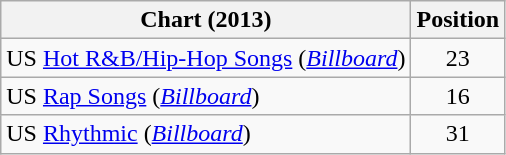<table class="wikitable">
<tr>
<th scope="col">Chart (2013)</th>
<th scope="col">Position</th>
</tr>
<tr>
<td>US <a href='#'>Hot R&B/Hip-Hop Songs</a> (<em><a href='#'>Billboard</a></em>)</td>
<td style="text-align:center;">23</td>
</tr>
<tr>
<td>US <a href='#'>Rap Songs</a> (<em><a href='#'>Billboard</a></em>)</td>
<td style="text-align:center;">16</td>
</tr>
<tr>
<td>US <a href='#'>Rhythmic</a> (<em><a href='#'>Billboard</a></em>)</td>
<td style="text-align:center;">31</td>
</tr>
</table>
